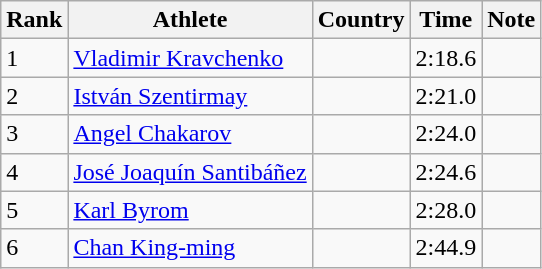<table class="wikitable sortable">
<tr>
<th>Rank</th>
<th>Athlete</th>
<th>Country</th>
<th>Time</th>
<th>Note</th>
</tr>
<tr>
<td>1</td>
<td><a href='#'>Vladimir Kravchenko</a></td>
<td></td>
<td>2:18.6</td>
<td></td>
</tr>
<tr>
<td>2</td>
<td><a href='#'>István Szentirmay</a></td>
<td></td>
<td>2:21.0</td>
<td></td>
</tr>
<tr>
<td>3</td>
<td><a href='#'>Angel Chakarov</a></td>
<td></td>
<td>2:24.0</td>
<td></td>
</tr>
<tr>
<td>4</td>
<td><a href='#'>José Joaquín Santibáñez</a></td>
<td></td>
<td>2:24.6</td>
<td></td>
</tr>
<tr>
<td>5</td>
<td><a href='#'>Karl Byrom</a></td>
<td></td>
<td>2:28.0</td>
<td></td>
</tr>
<tr>
<td>6</td>
<td><a href='#'>Chan King-ming</a></td>
<td></td>
<td>2:44.9</td>
<td></td>
</tr>
</table>
